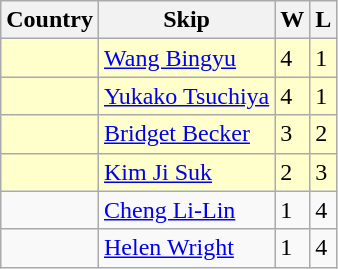<table class="wikitable">
<tr>
<th>Country</th>
<th>Skip</th>
<th>W</th>
<th>L</th>
</tr>
<tr bgcolor=#ffffcc>
<td></td>
<td><a href='#'>Wang Bingyu</a></td>
<td>4</td>
<td>1</td>
</tr>
<tr bgcolor=#ffffcc>
<td></td>
<td><a href='#'>Yukako Tsuchiya</a></td>
<td>4</td>
<td>1</td>
</tr>
<tr bgcolor=#ffffcc>
<td></td>
<td><a href='#'>Bridget Becker</a></td>
<td>3</td>
<td>2</td>
</tr>
<tr bgcolor=#ffffcc>
<td></td>
<td><a href='#'>Kim Ji Suk</a></td>
<td>2</td>
<td>3</td>
</tr>
<tr>
<td></td>
<td><a href='#'>Cheng Li-Lin</a></td>
<td>1</td>
<td>4</td>
</tr>
<tr>
<td></td>
<td><a href='#'>Helen Wright</a></td>
<td>1</td>
<td>4</td>
</tr>
</table>
